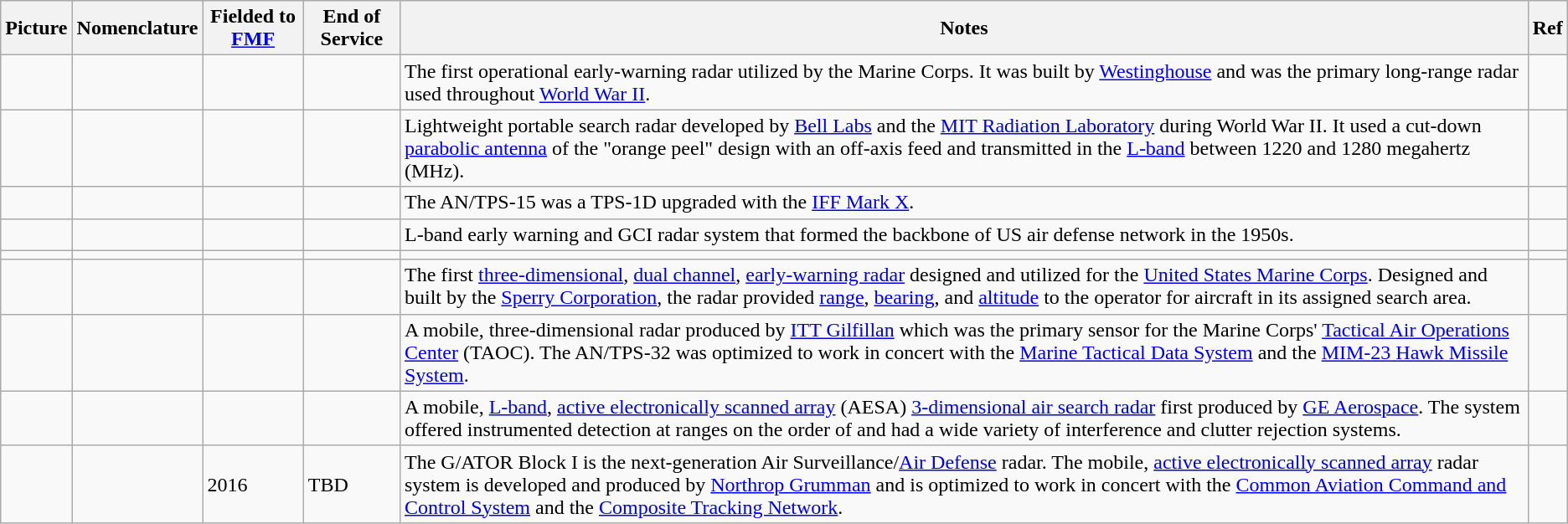<table class="wikitable sortable">
<tr>
<th class="unsortable">Picture</th>
<th class="unsortable">Nomenclature</th>
<th class="unsortable">Fielded to <a href='#'>FMF</a></th>
<th class="unsortable">End of Service</th>
<th class="unsortable">Notes</th>
<th class="unsortable">Ref</th>
</tr>
<tr>
<td></td>
<td></td>
<td></td>
<td></td>
<td>The first operational early-warning radar utilized by the Marine Corps. It was built by <a href='#'>Westinghouse</a> and was the primary long-range radar used throughout <a href='#'>World War II</a>.</td>
<td></td>
</tr>
<tr>
<td></td>
<td></td>
<td></td>
<td></td>
<td>Lightweight portable search radar developed by <a href='#'>Bell Labs</a> and the <a href='#'>MIT Radiation Laboratory</a> during World War II. It used a cut-down <a href='#'>parabolic antenna</a> of the "orange peel" design with an off-axis feed and transmitted in the <a href='#'>L-band</a> between 1220 and 1280 megahertz (MHz).</td>
<td></td>
</tr>
<tr>
<td></td>
<td></td>
<td></td>
<td></td>
<td>The AN/TPS-15 was a TPS-1D upgraded with the <a href='#'>IFF Mark X</a>.</td>
<td></td>
</tr>
<tr>
<td></td>
<td></td>
<td></td>
<td></td>
<td>L-band early warning and GCI radar system that formed the backbone of US air defense network in the 1950s.</td>
<td></td>
</tr>
<tr>
<td></td>
<td></td>
<td></td>
<td></td>
<td></td>
<td></td>
</tr>
<tr>
<td></td>
<td></td>
<td></td>
<td></td>
<td>The first <a href='#'>three-dimensional</a>, <a href='#'>dual channel</a>, <a href='#'>early-warning radar</a> designed and utilized for the <a href='#'>United States Marine Corps</a>.  Designed and built by the <a href='#'>Sperry Corporation</a>, the radar provided <a href='#'>range</a>, <a href='#'>bearing</a>, and <a href='#'>altitude</a> to the operator for aircraft in its assigned search area.</td>
<td></td>
</tr>
<tr>
<td></td>
<td></td>
<td></td>
<td></td>
<td>A mobile, three-dimensional radar produced by <a href='#'>ITT Gilfillan</a> which was the primary sensor for the Marine Corps' <a href='#'>Tactical Air Operations Center</a> (TAOC). The AN/TPS-32 was optimized to work in concert with the <a href='#'>Marine Tactical Data System</a> and the <a href='#'>MIM-23 Hawk Missile System</a>.</td>
<td></td>
</tr>
<tr>
<td></td>
<td></td>
<td></td>
<td></td>
<td>A mobile, <a href='#'>L-band</a>, <a href='#'>active electronically scanned array</a> (AESA) <a href='#'>3-dimensional air search radar</a> first produced by <a href='#'>GE Aerospace</a>. The system offered instrumented detection at ranges on the order of  and had a wide variety of interference and clutter rejection systems.</td>
<td></td>
</tr>
<tr>
<td></td>
<td></td>
<td>2016</td>
<td>TBD</td>
<td>The G/ATOR Block I is the next-generation Air Surveillance/<a href='#'>Air Defense</a> radar. The mobile, <a href='#'>active electronically scanned array</a> radar system is developed and produced by <a href='#'>Northrop Grumman</a> and is optimized to work in concert with the <a href='#'>Common Aviation Command and Control System</a> and the <a href='#'>Composite Tracking Network</a>.</td>
<td></td>
</tr>
</table>
